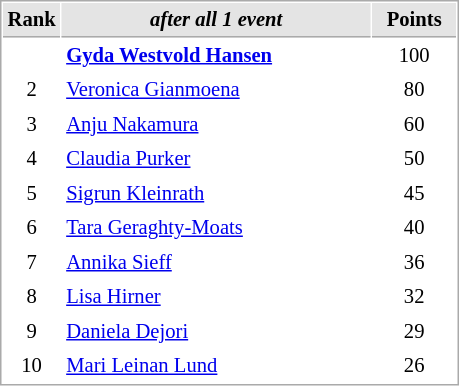<table cellspacing="1" cellpadding="3" style="border:1px solid #AAAAAA;font-size:86%">
<tr style="background-color: #E4E4E4;">
<th style="border-bottom:1px solid #AAAAAA; width: 10px;">Rank</th>
<th style="border-bottom:1px solid #AAAAAA; width: 200px;"><em>after all 1 event</em></th>
<th style="border-bottom:1px solid #AAAAAA; width: 50px;">Points</th>
</tr>
<tr>
<td align=center><strong><span>  </span></strong></td>
<td> <strong><a href='#'>Gyda Westvold Hansen</a></strong></td>
<td align=center>100</td>
</tr>
<tr>
<td align=center>2</td>
<td> <a href='#'>Veronica Gianmoena</a></td>
<td align=center>80</td>
</tr>
<tr>
<td align=center>3</td>
<td> <a href='#'>Anju Nakamura</a></td>
<td align=center>60</td>
</tr>
<tr>
<td align=center>4</td>
<td> <a href='#'>Claudia Purker</a></td>
<td align=center>50</td>
</tr>
<tr>
<td align=center>5</td>
<td> <a href='#'>Sigrun Kleinrath</a></td>
<td align=center>45</td>
</tr>
<tr>
<td align=center>6</td>
<td> <a href='#'>Tara Geraghty-Moats</a></td>
<td align=center>40</td>
</tr>
<tr>
<td align=center>7</td>
<td> <a href='#'>Annika Sieff</a></td>
<td align=center>36</td>
</tr>
<tr>
<td align=center>8</td>
<td> <a href='#'>Lisa Hirner</a></td>
<td align=center>32</td>
</tr>
<tr>
<td align=center>9</td>
<td> <a href='#'>Daniela Dejori</a></td>
<td align=center>29</td>
</tr>
<tr>
<td align=center>10</td>
<td> <a href='#'>Mari Leinan Lund</a></td>
<td align=center>26</td>
</tr>
</table>
